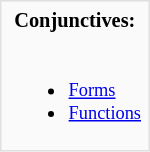<table style = "margin-left: 1em; border: 1px solid #e0e0e0; background-color: #fafafa; padding: 2px; float: right; clear: right; font-size: 85%">
<tr>
<td style = "text-align: center"><strong>Conjunctives:</strong></td>
</tr>
<tr>
<td style = "font-size: 90%"><br><ul><li><a href='#'>Forms</a></li><li><a href='#'>Functions</a></li></ul></td>
</tr>
</table>
